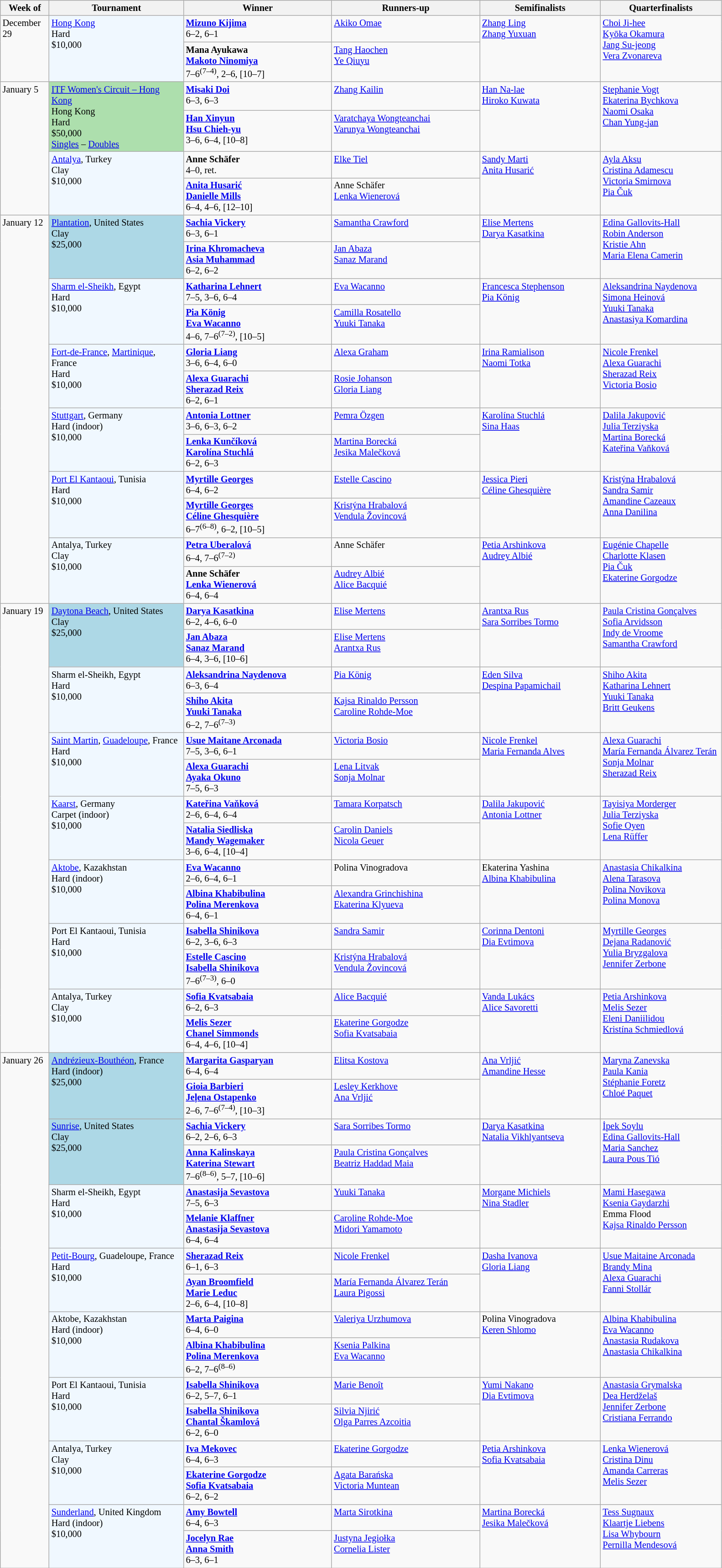<table class="wikitable" style="font-size:85%;">
<tr>
<th width="65">Week of</th>
<th style="width:190px;">Tournament</th>
<th style="width:210px;">Winner</th>
<th style="width:210px;">Runners-up</th>
<th style="width:170px;">Semifinalists</th>
<th style="width:170px;">Quarterfinalists</th>
</tr>
<tr valign=top>
<td rowspan=2>December 29</td>
<td rowspan="2" style="background:#f0f8ff;"><a href='#'>Hong Kong</a> <br> Hard <br> $10,000 <br> </td>
<td> <strong><a href='#'>Mizuno Kijima</a></strong> <br> 6–2, 6–1</td>
<td> <a href='#'>Akiko Omae</a></td>
<td rowspan=2> <a href='#'>Zhang Ling</a> <br>  <a href='#'>Zhang Yuxuan</a></td>
<td rowspan=2> <a href='#'>Choi Ji-hee</a> <br>  <a href='#'>Kyōka Okamura</a> <br>  <a href='#'>Jang Su-jeong</a> <br>  <a href='#'>Vera Zvonareva</a></td>
</tr>
<tr valign=top>
<td> <strong>Mana Ayukawa <br>  <a href='#'>Makoto Ninomiya</a></strong> <br> 7–6<sup>(7–4)</sup>, 2–6, [10–7]</td>
<td> <a href='#'>Tang Haochen</a> <br>  <a href='#'>Ye Qiuyu</a></td>
</tr>
<tr valign=top>
<td rowspan=4>January 5</td>
<td rowspan="2" style="background:#addfad;"><a href='#'>ITF Women's Circuit – Hong Kong</a> <br> Hong Kong <br> Hard <br> $50,000 <br> <a href='#'>Singles</a> – <a href='#'>Doubles</a></td>
<td> <strong><a href='#'>Misaki Doi</a></strong> <br> 6–3, 6–3</td>
<td> <a href='#'>Zhang Kailin</a></td>
<td rowspan=2> <a href='#'>Han Na-lae</a> <br>  <a href='#'>Hiroko Kuwata</a></td>
<td rowspan=2> <a href='#'>Stephanie Vogt</a> <br>  <a href='#'>Ekaterina Bychkova</a> <br>  <a href='#'>Naomi Osaka</a> <br>  <a href='#'>Chan Yung-jan</a></td>
</tr>
<tr valign=top>
<td> <strong><a href='#'>Han Xinyun</a> <br>  <a href='#'>Hsu Chieh-yu</a></strong> <br> 3–6, 6–4, [10–8]</td>
<td> <a href='#'>Varatchaya Wongteanchai</a> <br>  <a href='#'>Varunya Wongteanchai</a></td>
</tr>
<tr valign=top>
<td rowspan="2" style="background:#f0f8ff;"><a href='#'>Antalya</a>, Turkey <br> Clay <br> $10,000 <br> </td>
<td> <strong>Anne Schäfer</strong> <br> 4–0, ret.</td>
<td> <a href='#'>Elke Tiel</a></td>
<td rowspan=2> <a href='#'>Sandy Marti</a> <br>  <a href='#'>Anita Husarić</a></td>
<td rowspan=2> <a href='#'>Ayla Aksu</a> <br>  <a href='#'>Cristina Adamescu</a> <br>  <a href='#'>Victoria Smirnova</a> <br>  <a href='#'>Pia Čuk</a></td>
</tr>
<tr valign=top>
<td> <strong><a href='#'>Anita Husarić</a> <br>  <a href='#'>Danielle Mills</a></strong> <br> 6–4, 4–6, [12–10]</td>
<td> Anne Schäfer <br>  <a href='#'>Lenka Wienerová</a></td>
</tr>
<tr valign=top>
<td rowspan=12>January 12</td>
<td rowspan="2" style="background:lightblue;"><a href='#'>Plantation</a>, United States <br> Clay <br> $25,000 <br> </td>
<td> <strong><a href='#'>Sachia Vickery</a></strong> <br> 6–3, 6–1</td>
<td> <a href='#'>Samantha Crawford</a></td>
<td rowspan=2> <a href='#'>Elise Mertens</a> <br>  <a href='#'>Darya Kasatkina</a></td>
<td rowspan=2> <a href='#'>Edina Gallovits-Hall</a> <br>  <a href='#'>Robin Anderson</a> <br>  <a href='#'>Kristie Ahn</a> <br>  <a href='#'>Maria Elena Camerin</a></td>
</tr>
<tr valign=top>
<td> <strong><a href='#'>Irina Khromacheva</a> <br>  <a href='#'>Asia Muhammad</a></strong> <br> 6–2, 6–2</td>
<td> <a href='#'>Jan Abaza</a> <br>  <a href='#'>Sanaz Marand</a></td>
</tr>
<tr valign=top>
<td rowspan="2" style="background:#f0f8ff;"><a href='#'>Sharm el-Sheikh</a>, Egypt <br> Hard <br> $10,000 <br> </td>
<td> <strong><a href='#'>Katharina Lehnert</a></strong> <br> 7–5, 3–6, 6–4</td>
<td> <a href='#'>Eva Wacanno</a></td>
<td rowspan=2> <a href='#'>Francesca Stephenson</a> <br>  <a href='#'>Pia König</a></td>
<td rowspan=2> <a href='#'>Aleksandrina Naydenova</a> <br>  <a href='#'>Simona Heinová</a> <br>  <a href='#'>Yuuki Tanaka</a> <br>  <a href='#'>Anastasiya Komardina</a></td>
</tr>
<tr valign=top>
<td> <strong><a href='#'>Pia König</a> <br>  <a href='#'>Eva Wacanno</a></strong> <br> 4–6, 7–6<sup>(7–2)</sup>, [10–5]</td>
<td> <a href='#'>Camilla Rosatello</a> <br>  <a href='#'>Yuuki Tanaka</a></td>
</tr>
<tr valign=top>
<td rowspan="2" style="background:#f0f8ff;"><a href='#'>Fort-de-France</a>, <a href='#'>Martinique</a>, France <br> Hard <br> $10,000 <br> </td>
<td> <strong><a href='#'>Gloria Liang</a></strong> <br> 3–6, 6–4, 6–0</td>
<td> <a href='#'>Alexa Graham</a></td>
<td rowspan=2> <a href='#'>Irina Ramialison</a> <br>  <a href='#'>Naomi Totka</a></td>
<td rowspan=2> <a href='#'>Nicole Frenkel</a> <br>  <a href='#'>Alexa Guarachi</a> <br>  <a href='#'>Sherazad Reix</a> <br>  <a href='#'>Victoria Bosio</a></td>
</tr>
<tr valign=top>
<td> <strong><a href='#'>Alexa Guarachi</a> <br>  <a href='#'>Sherazad Reix</a></strong> <br> 6–2, 6–1</td>
<td> <a href='#'>Rosie Johanson</a> <br>  <a href='#'>Gloria Liang</a></td>
</tr>
<tr valign=top>
<td rowspan="2" style="background:#f0f8ff;"><a href='#'>Stuttgart</a>, Germany <br> Hard (indoor) <br> $10,000 <br> </td>
<td> <strong><a href='#'>Antonia Lottner</a></strong> <br> 3–6, 6–3, 6–2</td>
<td> <a href='#'>Pemra Özgen</a></td>
<td rowspan=2> <a href='#'>Karolína Stuchlá</a> <br>  <a href='#'>Sina Haas</a></td>
<td rowspan=2> <a href='#'>Dalila Jakupović</a> <br>  <a href='#'>Julia Terziyska</a> <br>  <a href='#'>Martina Borecká</a> <br>  <a href='#'>Kateřina Vaňková</a></td>
</tr>
<tr valign=top>
<td> <strong><a href='#'>Lenka Kunčíková</a> <br>  <a href='#'>Karolína Stuchlá</a></strong> <br> 6–2, 6–3</td>
<td> <a href='#'>Martina Borecká</a> <br>  <a href='#'>Jesika Malečková</a></td>
</tr>
<tr valign=top>
<td rowspan="2" style="background:#f0f8ff;"><a href='#'>Port El Kantaoui</a>, Tunisia <br> Hard <br> $10,000 <br> </td>
<td> <strong><a href='#'>Myrtille Georges</a></strong> <br> 6–4, 6–2</td>
<td> <a href='#'>Estelle Cascino</a></td>
<td rowspan=2> <a href='#'>Jessica Pieri</a> <br>  <a href='#'>Céline Ghesquière</a></td>
<td rowspan=2> <a href='#'>Kristýna Hrabalová</a> <br>  <a href='#'>Sandra Samir</a> <br>  <a href='#'>Amandine Cazeaux</a> <br>  <a href='#'>Anna Danilina</a></td>
</tr>
<tr valign=top>
<td> <strong><a href='#'>Myrtille Georges</a> <br>  <a href='#'>Céline Ghesquière</a></strong> <br> 6–7<sup>(6–8)</sup>, 6–2, [10–5]</td>
<td> <a href='#'>Kristýna Hrabalová</a> <br>  <a href='#'>Vendula Žovincová</a></td>
</tr>
<tr valign=top>
<td rowspan="2" style="background:#f0f8ff;">Antalya, Turkey <br> Clay <br> $10,000 <br> </td>
<td> <strong><a href='#'>Petra Uberalová</a></strong> <br> 6–4, 7–6<sup>(7–2)</sup></td>
<td> Anne Schäfer</td>
<td rowspan=2> <a href='#'>Petia Arshinkova</a> <br>  <a href='#'>Audrey Albié</a></td>
<td rowspan=2> <a href='#'>Eugénie Chapelle</a> <br>  <a href='#'>Charlotte Klasen</a> <br>  <a href='#'>Pia Čuk</a> <br>  <a href='#'>Ekaterine Gorgodze</a></td>
</tr>
<tr valign=top>
<td> <strong>Anne Schäfer <br>  <a href='#'>Lenka Wienerová</a></strong> <br> 6–4, 6–4</td>
<td> <a href='#'>Audrey Albié</a> <br>  <a href='#'>Alice Bacquié</a></td>
</tr>
<tr valign=top>
<td rowspan=14>January 19</td>
<td rowspan="2" style="background:lightblue;"><a href='#'>Daytona Beach</a>, United States <br> Clay <br> $25,000 <br> </td>
<td> <strong><a href='#'>Darya Kasatkina</a></strong> <br> 6–2, 4–6, 6–0</td>
<td> <a href='#'>Elise Mertens</a></td>
<td rowspan=2> <a href='#'>Arantxa Rus</a> <br>  <a href='#'>Sara Sorribes Tormo</a></td>
<td rowspan=2> <a href='#'>Paula Cristina Gonçalves</a> <br>  <a href='#'>Sofia Arvidsson</a> <br>  <a href='#'>Indy de Vroome</a> <br>  <a href='#'>Samantha Crawford</a></td>
</tr>
<tr valign=top>
<td> <strong><a href='#'>Jan Abaza</a> <br>  <a href='#'>Sanaz Marand</a></strong> <br> 6–4, 3–6, [10–6]</td>
<td> <a href='#'>Elise Mertens</a> <br>  <a href='#'>Arantxa Rus</a></td>
</tr>
<tr valign=top>
<td rowspan="2" style="background:#f0f8ff;">Sharm el-Sheikh, Egypt <br> Hard <br> $10,000 <br> </td>
<td> <strong><a href='#'>Aleksandrina Naydenova</a></strong> <br> 6–3, 6–4</td>
<td> <a href='#'>Pia König</a></td>
<td rowspan=2> <a href='#'>Eden Silva</a> <br>  <a href='#'>Despina Papamichail</a></td>
<td rowspan=2> <a href='#'>Shiho Akita</a> <br>  <a href='#'>Katharina Lehnert</a> <br>  <a href='#'>Yuuki Tanaka</a> <br>  <a href='#'>Britt Geukens</a></td>
</tr>
<tr valign=top>
<td> <strong><a href='#'>Shiho Akita</a> <br>  <a href='#'>Yuuki Tanaka</a></strong> <br> 6–2, 7–6<sup>(7–3)</sup></td>
<td> <a href='#'>Kajsa Rinaldo Persson</a> <br>  <a href='#'>Caroline Rohde-Moe</a></td>
</tr>
<tr valign=top>
<td rowspan="2" style="background:#f0f8ff;"><a href='#'>Saint Martin</a>, <a href='#'>Guadeloupe</a>, France <br> Hard <br> $10,000 <br> </td>
<td> <strong><a href='#'>Usue Maitane Arconada</a></strong> <br> 7–5, 3–6, 6–1</td>
<td> <a href='#'>Victoria Bosio</a></td>
<td rowspan=2> <a href='#'>Nicole Frenkel</a> <br>  <a href='#'>Maria Fernanda Alves</a></td>
<td rowspan=2> <a href='#'>Alexa Guarachi</a> <br>  <a href='#'>María Fernanda Álvarez Terán</a> <br>  <a href='#'>Sonja Molnar</a> <br>  <a href='#'>Sherazad Reix</a></td>
</tr>
<tr valign=top>
<td> <strong><a href='#'>Alexa Guarachi</a> <br>  <a href='#'>Ayaka Okuno</a></strong> <br> 7–5, 6–3</td>
<td> <a href='#'>Lena Litvak</a> <br>  <a href='#'>Sonja Molnar</a></td>
</tr>
<tr valign=top>
<td rowspan="2" style="background:#f0f8ff;"><a href='#'>Kaarst</a>, Germany <br> Carpet (indoor) <br> $10,000 <br> </td>
<td> <strong><a href='#'>Kateřina Vaňková</a></strong> <br> 2–6, 6–4, 6–4</td>
<td> <a href='#'>Tamara Korpatsch</a></td>
<td rowspan=2> <a href='#'>Dalila Jakupović</a> <br>  <a href='#'>Antonia Lottner</a></td>
<td rowspan=2> <a href='#'>Tayisiya Morderger</a> <br>  <a href='#'>Julia Terziyska</a> <br>  <a href='#'>Sofie Oyen</a> <br>  <a href='#'>Lena Rüffer</a></td>
</tr>
<tr valign=top>
<td> <strong><a href='#'>Natalia Siedliska</a> <br>  <a href='#'>Mandy Wagemaker</a></strong> <br> 3–6, 6–4, [10–4]</td>
<td> <a href='#'>Carolin Daniels</a> <br>  <a href='#'>Nicola Geuer</a></td>
</tr>
<tr valign=top>
<td rowspan="2" style="background:#f0f8ff;"><a href='#'>Aktobe</a>, Kazakhstan <br> Hard (indoor) <br> $10,000 <br> </td>
<td> <strong><a href='#'>Eva Wacanno</a></strong> <br> 2–6, 6–4, 6–1</td>
<td> Polina Vinogradova</td>
<td rowspan=2> Ekaterina Yashina <br>  <a href='#'>Albina Khabibulina</a></td>
<td rowspan=2> <a href='#'>Anastasia Chikalkina</a> <br>  <a href='#'>Alena Tarasova</a> <br>  <a href='#'>Polina Novikova</a> <br>  <a href='#'>Polina Monova</a></td>
</tr>
<tr valign=top>
<td> <strong><a href='#'>Albina Khabibulina</a> <br>  <a href='#'>Polina Merenkova</a></strong> <br> 6–4, 6–1</td>
<td> <a href='#'>Alexandra Grinchishina</a> <br>  <a href='#'>Ekaterina Klyueva</a></td>
</tr>
<tr valign=top>
<td rowspan="2" style="background:#f0f8ff;">Port El Kantaoui, Tunisia <br> Hard <br> $10,000 <br> </td>
<td> <strong><a href='#'>Isabella Shinikova</a></strong> <br> 6–2, 3–6, 6–3</td>
<td> <a href='#'>Sandra Samir</a></td>
<td rowspan=2> <a href='#'>Corinna Dentoni</a> <br>  <a href='#'>Dia Evtimova</a></td>
<td rowspan=2> <a href='#'>Myrtille Georges</a> <br>  <a href='#'>Dejana Radanović</a> <br>  <a href='#'>Yulia Bryzgalova</a> <br>  <a href='#'>Jennifer Zerbone</a></td>
</tr>
<tr valign=top>
<td> <strong><a href='#'>Estelle Cascino</a> <br>  <a href='#'>Isabella Shinikova</a></strong> <br> 7–6<sup>(7–3)</sup>, 6–0</td>
<td> <a href='#'>Kristýna Hrabalová</a> <br>  <a href='#'>Vendula Žovincová</a></td>
</tr>
<tr valign=top>
<td rowspan="2" style="background:#f0f8ff;">Antalya, Turkey <br> Clay <br> $10,000 <br> </td>
<td> <strong><a href='#'>Sofia Kvatsabaia</a></strong> <br> 6–2, 6–3</td>
<td> <a href='#'>Alice Bacquié</a></td>
<td rowspan=2> <a href='#'>Vanda Lukács</a> <br>  <a href='#'>Alice Savoretti</a></td>
<td rowspan=2> <a href='#'>Petia Arshinkova</a> <br>  <a href='#'>Melis Sezer</a> <br>  <a href='#'>Eleni Daniilidou</a> <br>  <a href='#'>Kristína Schmiedlová</a></td>
</tr>
<tr valign=top>
<td> <strong><a href='#'>Melis Sezer</a> <br>  <a href='#'>Chanel Simmonds</a></strong> <br> 6–4, 4–6, [10–4]</td>
<td> <a href='#'>Ekaterine Gorgodze</a> <br>  <a href='#'>Sofia Kvatsabaia</a></td>
</tr>
<tr valign=top>
<td rowspan=16>January 26</td>
<td rowspan="2" style="background:lightblue;"><a href='#'>Andrézieux-Bouthéon</a>, France <br> Hard (indoor) <br> $25,000 <br> </td>
<td> <strong><a href='#'>Margarita Gasparyan</a></strong> <br> 6–4, 6–4</td>
<td> <a href='#'>Elitsa Kostova</a></td>
<td rowspan=2> <a href='#'>Ana Vrljić</a> <br>  <a href='#'>Amandine Hesse</a></td>
<td rowspan=2> <a href='#'>Maryna Zanevska</a> <br>  <a href='#'>Paula Kania</a> <br>  <a href='#'>Stéphanie Foretz</a> <br>  <a href='#'>Chloé Paquet</a></td>
</tr>
<tr valign=top>
<td> <strong><a href='#'>Gioia Barbieri</a> <br>  <a href='#'>Jeļena Ostapenko</a></strong> <br> 2–6, 7–6<sup>(7–4)</sup>, [10–3]</td>
<td> <a href='#'>Lesley Kerkhove</a> <br>  <a href='#'>Ana Vrljić</a></td>
</tr>
<tr valign=top>
<td rowspan="2" style="background:lightblue;"><a href='#'>Sunrise</a>, United States <br> Clay <br> $25,000 <br> </td>
<td> <strong><a href='#'>Sachia Vickery</a></strong> <br> 6–2, 2–6, 6–3</td>
<td> <a href='#'>Sara Sorribes Tormo</a></td>
<td rowspan=2> <a href='#'>Darya Kasatkina</a> <br>  <a href='#'>Natalia Vikhlyantseva</a></td>
<td rowspan=2> <a href='#'>İpek Soylu</a> <br>  <a href='#'>Edina Gallovits-Hall</a> <br>  <a href='#'>Maria Sanchez</a> <br>  <a href='#'>Laura Pous Tió</a></td>
</tr>
<tr valign=top>
<td> <strong><a href='#'>Anna Kalinskaya</a> <br>  <a href='#'>Katerina Stewart</a></strong> <br> 7–6<sup>(8–6)</sup>, 5–7, [10–6]</td>
<td> <a href='#'>Paula Cristina Gonçalves</a> <br>  <a href='#'>Beatriz Haddad Maia</a></td>
</tr>
<tr valign=top>
<td rowspan="2" style="background:#f0f8ff;">Sharm el-Sheikh, Egypt <br> Hard <br> $10,000 <br> </td>
<td> <strong><a href='#'>Anastasija Sevastova</a></strong> <br> 7–5, 6–3</td>
<td> <a href='#'>Yuuki Tanaka</a></td>
<td rowspan=2> <a href='#'>Morgane Michiels</a> <br>  <a href='#'>Nina Stadler</a></td>
<td rowspan=2> <a href='#'>Mami Hasegawa</a> <br>  <a href='#'>Ksenia Gaydarzhi</a> <br>  Emma Flood <br>  <a href='#'>Kajsa Rinaldo Persson</a></td>
</tr>
<tr valign=top>
<td> <strong><a href='#'>Melanie Klaffner</a> <br>  <a href='#'>Anastasija Sevastova</a></strong> <br> 6–4, 6–4</td>
<td> <a href='#'>Caroline Rohde-Moe</a> <br>  <a href='#'>Midori Yamamoto</a></td>
</tr>
<tr valign=top>
<td rowspan="2" style="background:#f0f8ff;"><a href='#'>Petit-Bourg</a>, Guadeloupe, France <br> Hard <br> $10,000 <br> </td>
<td> <strong><a href='#'>Sherazad Reix</a></strong> <br> 6–1, 6–3</td>
<td> <a href='#'>Nicole Frenkel</a></td>
<td rowspan=2> <a href='#'>Dasha Ivanova</a> <br>  <a href='#'>Gloria Liang</a></td>
<td rowspan=2> <a href='#'>Usue Maitaine Arconada</a> <br>  <a href='#'>Brandy Mina</a> <br>  <a href='#'>Alexa Guarachi</a> <br>  <a href='#'>Fanni Stollár</a></td>
</tr>
<tr valign=top>
<td> <strong><a href='#'>Ayan Broomfield</a> <br>  <a href='#'>Marie Leduc</a></strong> <br> 2–6, 6–4, [10–8]</td>
<td> <a href='#'>María Fernanda Álvarez Terán</a> <br>  <a href='#'>Laura Pigossi</a></td>
</tr>
<tr valign=top>
<td rowspan="2" style="background:#f0f8ff;">Aktobe, Kazakhstan <br> Hard (indoor) <br> $10,000 <br> </td>
<td> <strong><a href='#'>Marta Paigina</a></strong> <br> 6–4, 6–0</td>
<td> <a href='#'>Valeriya Urzhumova</a></td>
<td rowspan=2> Polina Vinogradova <br>  <a href='#'>Keren Shlomo</a></td>
<td rowspan=2> <a href='#'>Albina Khabibulina</a> <br>  <a href='#'>Eva Wacanno</a> <br>  <a href='#'>Anastasia Rudakova</a> <br>  <a href='#'>Anastasia Chikalkina</a></td>
</tr>
<tr valign=top>
<td> <strong><a href='#'>Albina Khabibulina</a> <br>  <a href='#'>Polina Merenkova</a></strong> <br> 6–2, 7–6<sup>(8–6)</sup></td>
<td> <a href='#'>Ksenia Palkina</a> <br>  <a href='#'>Eva Wacanno</a></td>
</tr>
<tr valign=top>
<td rowspan="2" style="background:#f0f8ff;">Port El Kantaoui, Tunisia <br> Hard <br> $10,000 <br> </td>
<td> <strong><a href='#'>Isabella Shinikova</a></strong> <br> 6–2, 5–7, 6–1</td>
<td> <a href='#'>Marie Benoît</a></td>
<td rowspan=2> <a href='#'>Yumi Nakano</a> <br>  <a href='#'>Dia Evtimova</a></td>
<td rowspan=2> <a href='#'>Anastasia Grymalska</a> <br>  <a href='#'>Dea Herdželaš</a> <br>  <a href='#'>Jennifer Zerbone</a> <br>  <a href='#'>Cristiana Ferrando</a></td>
</tr>
<tr valign=top>
<td> <strong><a href='#'>Isabella Shinikova</a> <br>  <a href='#'>Chantal Škamlová</a></strong> <br> 6–2, 6–0</td>
<td> <a href='#'>Silvia Njirić</a> <br>  <a href='#'>Olga Parres Azcoitia</a></td>
</tr>
<tr valign=top>
<td rowspan="2" style="background:#f0f8ff;">Antalya, Turkey <br> Clay <br> $10,000 <br> </td>
<td> <strong><a href='#'>Iva Mekovec</a></strong> <br> 6–4, 6–3</td>
<td> <a href='#'>Ekaterine Gorgodze</a></td>
<td rowspan=2> <a href='#'>Petia Arshinkova</a> <br>  <a href='#'>Sofia Kvatsabaia</a></td>
<td rowspan=2> <a href='#'>Lenka Wienerová</a> <br>  <a href='#'>Cristina Dinu</a> <br>  <a href='#'>Amanda Carreras</a> <br>  <a href='#'>Melis Sezer</a></td>
</tr>
<tr valign=top>
<td> <strong><a href='#'>Ekaterine Gorgodze</a> <br>  <a href='#'>Sofia Kvatsabaia</a></strong> <br> 6–2, 6–2</td>
<td> <a href='#'>Agata Barańska</a> <br>  <a href='#'>Victoria Muntean</a></td>
</tr>
<tr valign=top>
<td rowspan="2" style="background:#f0f8ff;"><a href='#'>Sunderland</a>, United Kingdom <br> Hard (indoor) <br> $10,000 <br> </td>
<td> <strong><a href='#'>Amy Bowtell</a></strong> <br> 6–4, 6–3</td>
<td> <a href='#'>Marta Sirotkina</a></td>
<td rowspan=2> <a href='#'>Martina Borecká</a> <br>  <a href='#'>Jesika Malečková</a></td>
<td rowspan=2> <a href='#'>Tess Sugnaux</a> <br>  <a href='#'>Klaartje Liebens</a> <br>  <a href='#'>Lisa Whybourn</a> <br>  <a href='#'>Pernilla Mendesová</a></td>
</tr>
<tr valign=top>
<td> <strong><a href='#'>Jocelyn Rae</a> <br>  <a href='#'>Anna Smith</a></strong> <br> 6–3, 6–1</td>
<td> <a href='#'>Justyna Jegiołka</a> <br>  <a href='#'>Cornelia Lister</a></td>
</tr>
</table>
